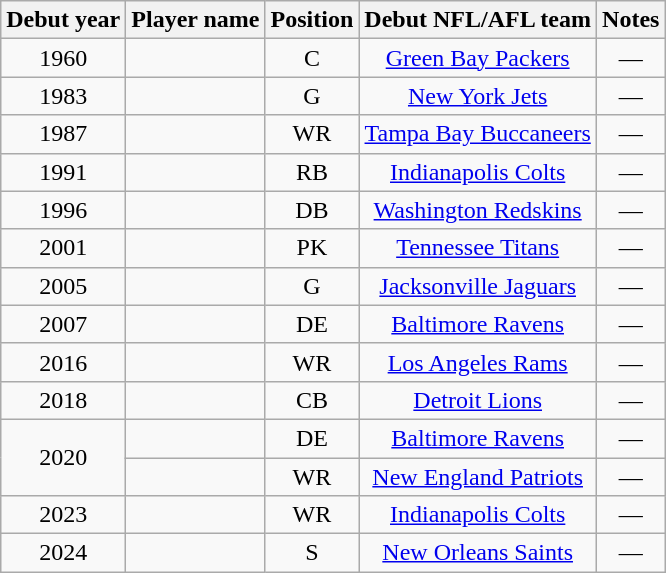<table class="wikitable sortable" style="text-align: center;">
<tr>
<th>Debut year</th>
<th>Player name</th>
<th>Position</th>
<th>Debut NFL/AFL team</th>
<th>Notes</th>
</tr>
<tr>
<td align="center">1960</td>
<td align="center"></td>
<td align="center">C</td>
<td align="center"><a href='#'>Green Bay Packers</a></td>
<td align="center">—</td>
</tr>
<tr>
<td align="center">1983</td>
<td align="center"></td>
<td align="center">G</td>
<td align="center"><a href='#'>New York Jets</a></td>
<td align="center">—</td>
</tr>
<tr>
<td align="center">1987</td>
<td align="center"></td>
<td align="center">WR</td>
<td align="center"><a href='#'>Tampa Bay Buccaneers</a></td>
<td align="center">—</td>
</tr>
<tr>
<td align="center">1991</td>
<td align="center"></td>
<td align="center">RB</td>
<td align="center"><a href='#'>Indianapolis Colts</a></td>
<td align="center">—</td>
</tr>
<tr>
<td align="center">1996</td>
<td align="center"></td>
<td align="center">DB</td>
<td align="center"><a href='#'>Washington Redskins</a></td>
<td align="center">—</td>
</tr>
<tr>
<td align="center">2001</td>
<td align="center"></td>
<td align="center">PK</td>
<td align="center"><a href='#'>Tennessee Titans</a></td>
<td align="center">—</td>
</tr>
<tr>
<td align="center">2005</td>
<td align="center"></td>
<td align="center">G</td>
<td align="center"><a href='#'>Jacksonville Jaguars</a></td>
<td align="center">—</td>
</tr>
<tr>
<td align="center">2007</td>
<td align="center"></td>
<td align="center">DE</td>
<td align="center"><a href='#'>Baltimore Ravens</a></td>
<td align="center">—</td>
</tr>
<tr>
<td align="center">2016</td>
<td align="center"></td>
<td align="center">WR</td>
<td align="center"><a href='#'>Los Angeles Rams</a></td>
<td align="center">—</td>
</tr>
<tr>
<td align="center">2018</td>
<td align="center"></td>
<td align="center">CB</td>
<td align="center"><a href='#'>Detroit Lions</a></td>
<td align="center">—</td>
</tr>
<tr>
<td rowspan="2">2020</td>
<td align="center"></td>
<td align="center">DE</td>
<td align="center"><a href='#'>Baltimore Ravens</a></td>
<td align="center">—</td>
</tr>
<tr>
<td align="center"></td>
<td align="center">WR</td>
<td align="center"><a href='#'>New England Patriots</a></td>
<td align="center">—</td>
</tr>
<tr>
<td align="center">2023</td>
<td align="center"></td>
<td align="center">WR</td>
<td align="center"><a href='#'>Indianapolis Colts</a></td>
<td align="center">—</td>
</tr>
<tr>
<td align="center">2024</td>
<td align="center"></td>
<td align="center">S</td>
<td align="center"><a href='#'>New Orleans Saints</a></td>
<td align="center">—</td>
</tr>
</table>
